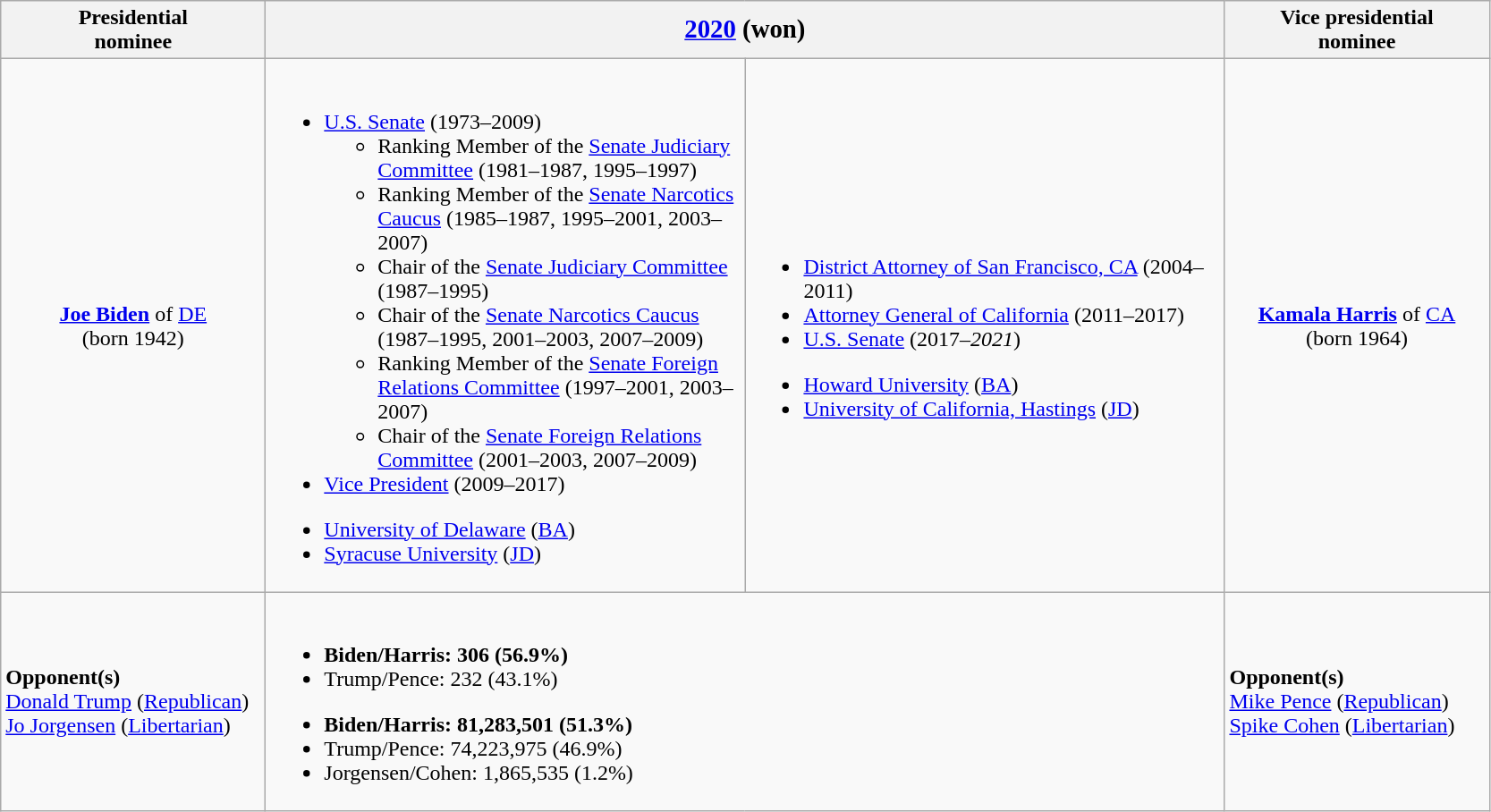<table class="wikitable">
<tr>
<th width=190>Presidential<br>nominee</th>
<th colspan=2><big><a href='#'>2020</a> (won)</big></th>
<th width=190>Vice presidential<br>nominee</th>
</tr>
<tr>
<td style="text-align:center;"><strong><a href='#'>Joe Biden</a></strong> of <a href='#'>DE</a><br>(born 1942)<br></td>
<td width=350><br><ul><li><a href='#'>U.S. Senate</a> (1973–2009)<ul><li>Ranking Member of the <a href='#'>Senate Judiciary Committee</a> (1981–1987, 1995–1997)</li><li>Ranking Member of the <a href='#'>Senate Narcotics Caucus</a> (1985–1987, 1995–2001, 2003–2007)</li><li>Chair of the <a href='#'>Senate Judiciary Committee</a> (1987–1995)</li><li>Chair of the <a href='#'>Senate Narcotics Caucus</a> (1987–1995, 2001–2003, 2007–2009)</li><li>Ranking Member of the <a href='#'>Senate Foreign Relations Committee</a> (1997–2001, 2003–2007)</li><li>Chair of the <a href='#'>Senate Foreign Relations Committee</a> (2001–2003, 2007–2009)</li></ul></li><li><a href='#'>Vice President</a> (2009–2017)</li></ul><ul><li><a href='#'>University of Delaware</a> (<a href='#'>BA</a>)</li><li><a href='#'>Syracuse University</a> (<a href='#'>JD</a>)</li></ul></td>
<td width=350><br><ul><li><a href='#'>District Attorney of San Francisco, CA</a> (2004–2011)</li><li><a href='#'>Attorney General of California</a> (2011–2017)</li><li><a href='#'>U.S. Senate</a> (2017–<em>2021</em>)</li></ul><ul><li><a href='#'>Howard University</a> (<a href='#'>BA</a>)</li><li><a href='#'>University of California, Hastings</a> (<a href='#'>JD</a>)</li></ul></td>
<td style="text-align:center;"><strong><a href='#'>Kamala Harris</a></strong> of <a href='#'>CA</a><br>(born 1964)<br></td>
</tr>
<tr>
<td><strong>Opponent(s)</strong><br><a href='#'>Donald Trump</a> (<a href='#'>Republican</a>)<br><a href='#'>Jo Jorgensen</a> (<a href='#'>Libertarian</a>)</td>
<td colspan=2><br><ul><li><strong>Biden/Harris: 306 (56.9%)</strong></li><li>Trump/Pence: 232 (43.1%)</li></ul><ul><li><strong>Biden/Harris: 81,283,501 (51.3%)</strong></li><li>Trump/Pence: 74,223,975 (46.9%)</li><li>Jorgensen/Cohen: 1,865,535 (1.2%)</li></ul></td>
<td><strong>Opponent(s)</strong><br><a href='#'>Mike Pence</a> (<a href='#'>Republican</a>)<br><a href='#'>Spike Cohen</a> (<a href='#'>Libertarian</a>)</td>
</tr>
</table>
